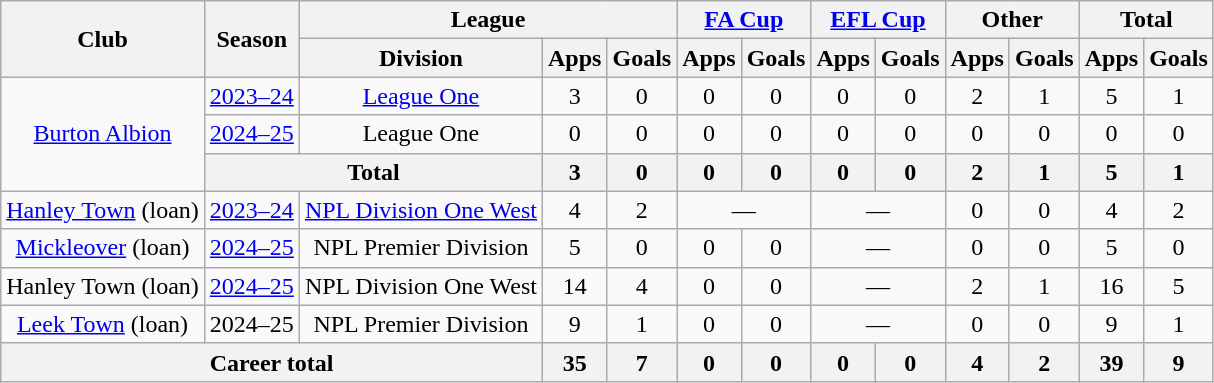<table class="wikitable" style="text-align:center;">
<tr>
<th rowspan="2">Club</th>
<th rowspan="2">Season</th>
<th colspan="3">League</th>
<th colspan="2"><a href='#'>FA Cup</a></th>
<th colspan="2"><a href='#'>EFL Cup</a></th>
<th colspan="2">Other</th>
<th colspan="2">Total</th>
</tr>
<tr>
<th>Division</th>
<th>Apps</th>
<th>Goals</th>
<th>Apps</th>
<th>Goals</th>
<th>Apps</th>
<th>Goals</th>
<th>Apps</th>
<th>Goals</th>
<th>Apps</th>
<th>Goals</th>
</tr>
<tr>
<td rowspan="3"><a href='#'>Burton Albion</a></td>
<td><a href='#'>2023–24</a></td>
<td><a href='#'>League One</a></td>
<td>3</td>
<td>0</td>
<td>0</td>
<td>0</td>
<td>0</td>
<td>0</td>
<td>2</td>
<td>1</td>
<td>5</td>
<td>1</td>
</tr>
<tr>
<td><a href='#'>2024–25</a></td>
<td>League One</td>
<td>0</td>
<td>0</td>
<td>0</td>
<td>0</td>
<td>0</td>
<td>0</td>
<td>0</td>
<td>0</td>
<td>0</td>
<td>0</td>
</tr>
<tr>
<th colspan="2">Total</th>
<th>3</th>
<th>0</th>
<th>0</th>
<th>0</th>
<th>0</th>
<th>0</th>
<th>2</th>
<th>1</th>
<th>5</th>
<th>1</th>
</tr>
<tr>
<td><a href='#'>Hanley Town</a> (loan)</td>
<td><a href='#'>2023–24</a></td>
<td><a href='#'>NPL Division One West</a></td>
<td>4</td>
<td>2</td>
<td colspan="2">—</td>
<td colspan="2">—</td>
<td>0</td>
<td>0</td>
<td>4</td>
<td>2</td>
</tr>
<tr>
<td><a href='#'>Mickleover</a> (loan)</td>
<td><a href='#'>2024–25</a></td>
<td>NPL Premier Division</td>
<td>5</td>
<td>0</td>
<td>0</td>
<td>0</td>
<td colspan="2">—</td>
<td>0</td>
<td>0</td>
<td>5</td>
<td>0</td>
</tr>
<tr>
<td>Hanley Town (loan)</td>
<td><a href='#'>2024–25</a></td>
<td>NPL Division One West</td>
<td>14</td>
<td>4</td>
<td>0</td>
<td>0</td>
<td colspan="2">—</td>
<td>2</td>
<td>1</td>
<td>16</td>
<td>5</td>
</tr>
<tr>
<td><a href='#'>Leek Town</a> (loan)</td>
<td>2024–25</td>
<td>NPL Premier Division</td>
<td>9</td>
<td>1</td>
<td>0</td>
<td>0</td>
<td colspan="2">—</td>
<td>0</td>
<td>0</td>
<td>9</td>
<td>1</td>
</tr>
<tr>
<th colspan="3">Career total</th>
<th>35</th>
<th>7</th>
<th>0</th>
<th>0</th>
<th>0</th>
<th>0</th>
<th>4</th>
<th>2</th>
<th>39</th>
<th>9</th>
</tr>
</table>
